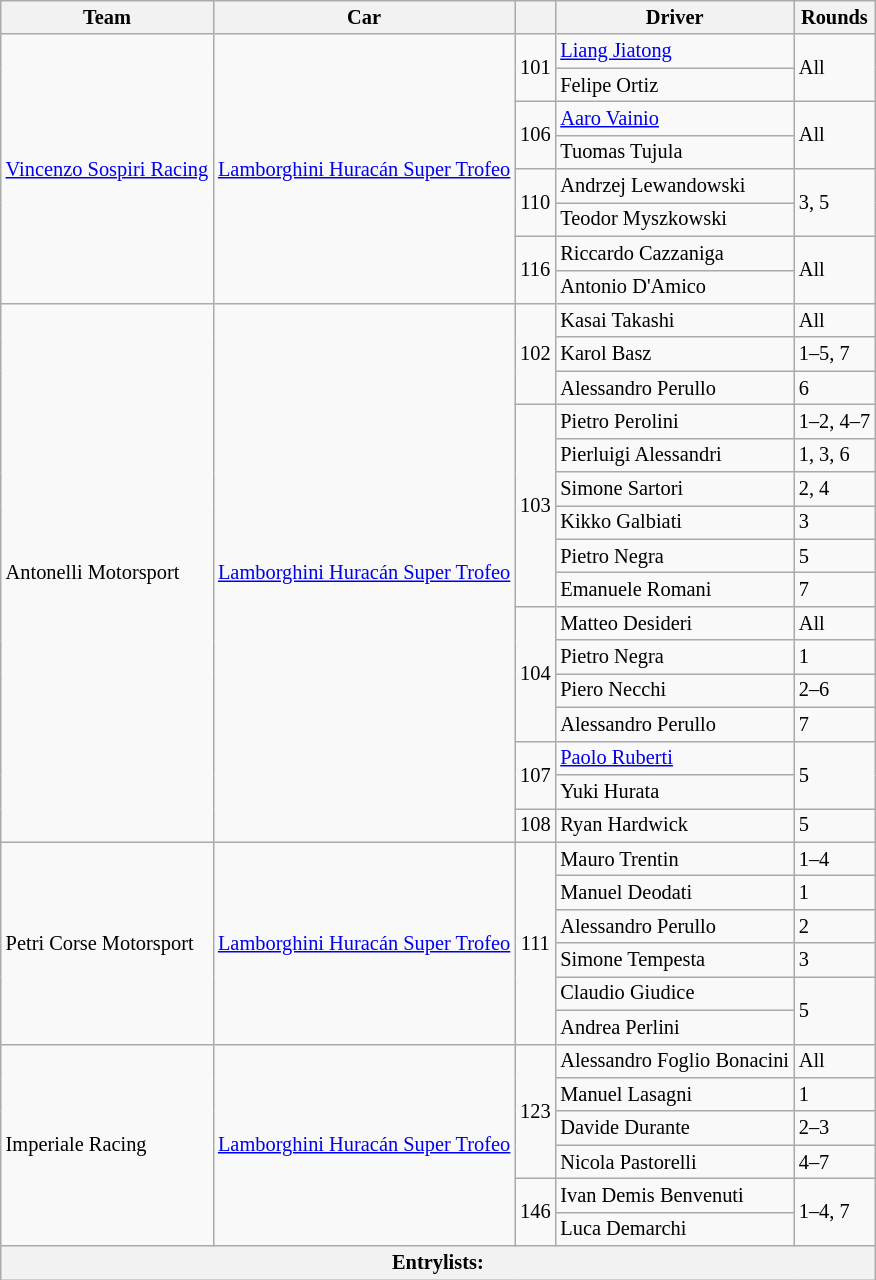<table class="wikitable" style="font-size: 85%;">
<tr>
<th>Team</th>
<th>Car</th>
<th></th>
<th>Driver</th>
<th>Rounds</th>
</tr>
<tr>
<td rowspan=8> <a href='#'>Vincenzo Sospiri Racing</a></td>
<td rowspan=8><a href='#'>Lamborghini Huracán Super Trofeo</a></td>
<td rowspan=2 align=center>101</td>
<td> <a href='#'>Liang Jiatong</a></td>
<td rowspan=2>All</td>
</tr>
<tr>
<td> Felipe Ortiz</td>
</tr>
<tr>
<td rowspan=2 align=center>106</td>
<td> <a href='#'>Aaro Vainio</a></td>
<td rowspan=2>All</td>
</tr>
<tr>
<td> Tuomas Tujula</td>
</tr>
<tr>
<td rowspan=2 align=center>110</td>
<td> Andrzej Lewandowski</td>
<td rowspan=2>3, 5</td>
</tr>
<tr>
<td> Teodor Myszkowski</td>
</tr>
<tr>
<td rowspan=2 align=center>116</td>
<td> Riccardo Cazzaniga</td>
<td rowspan=2>All</td>
</tr>
<tr>
<td> Antonio D'Amico</td>
</tr>
<tr>
<td rowspan=16> Antonelli Motorsport</td>
<td rowspan=16><a href='#'>Lamborghini Huracán Super Trofeo</a></td>
<td rowspan=3 align=center>102</td>
<td> Kasai Takashi</td>
<td>All</td>
</tr>
<tr>
<td> Karol Basz</td>
<td>1–5, 7</td>
</tr>
<tr>
<td> Alessandro Perullo</td>
<td>6</td>
</tr>
<tr>
<td rowspan=6 align=center>103</td>
<td> Pietro Perolini</td>
<td>1–2, 4–7</td>
</tr>
<tr>
<td> Pierluigi Alessandri</td>
<td>1, 3, 6</td>
</tr>
<tr>
<td> Simone Sartori</td>
<td>2, 4</td>
</tr>
<tr>
<td> Kikko Galbiati</td>
<td>3</td>
</tr>
<tr>
<td> Pietro Negra</td>
<td>5</td>
</tr>
<tr>
<td> Emanuele Romani</td>
<td>7</td>
</tr>
<tr>
<td rowspan=4 align=center>104</td>
<td> Matteo Desideri</td>
<td>All</td>
</tr>
<tr>
<td> Pietro Negra</td>
<td>1</td>
</tr>
<tr>
<td> Piero Necchi</td>
<td>2–6</td>
</tr>
<tr>
<td> Alessandro Perullo</td>
<td>7</td>
</tr>
<tr>
<td rowspan=2 align=center>107</td>
<td> <a href='#'>Paolo Ruberti</a></td>
<td rowspan=2>5</td>
</tr>
<tr>
<td> Yuki Hurata</td>
</tr>
<tr>
<td align=center>108</td>
<td> Ryan Hardwick</td>
<td>5</td>
</tr>
<tr>
<td rowspan=6> Petri Corse Motorsport</td>
<td rowspan=6><a href='#'>Lamborghini Huracán Super Trofeo</a></td>
<td rowspan=6 align=center>111</td>
<td> Mauro Trentin</td>
<td>1–4</td>
</tr>
<tr>
<td> Manuel Deodati</td>
<td>1</td>
</tr>
<tr>
<td> Alessandro Perullo</td>
<td>2</td>
</tr>
<tr>
<td> Simone Tempesta</td>
<td>3</td>
</tr>
<tr>
<td> Claudio Giudice</td>
<td rowspan=2>5</td>
</tr>
<tr>
<td> Andrea Perlini</td>
</tr>
<tr>
<td rowspan=6> Imperiale Racing</td>
<td rowspan=6><a href='#'>Lamborghini Huracán Super Trofeo</a></td>
<td rowspan=4 align=center>123</td>
<td> Alessandro Foglio Bonacini</td>
<td>All</td>
</tr>
<tr>
<td> Manuel Lasagni</td>
<td>1</td>
</tr>
<tr>
<td> Davide Durante</td>
<td>2–3</td>
</tr>
<tr>
<td> Nicola Pastorelli</td>
<td>4–7</td>
</tr>
<tr>
<td rowspan=2 align=center>146</td>
<td> Ivan Demis Benvenuti</td>
<td rowspan=2>1–4, 7</td>
</tr>
<tr>
<td> Luca Demarchi</td>
</tr>
<tr>
<th colspan=5>Entrylists: </th>
</tr>
</table>
